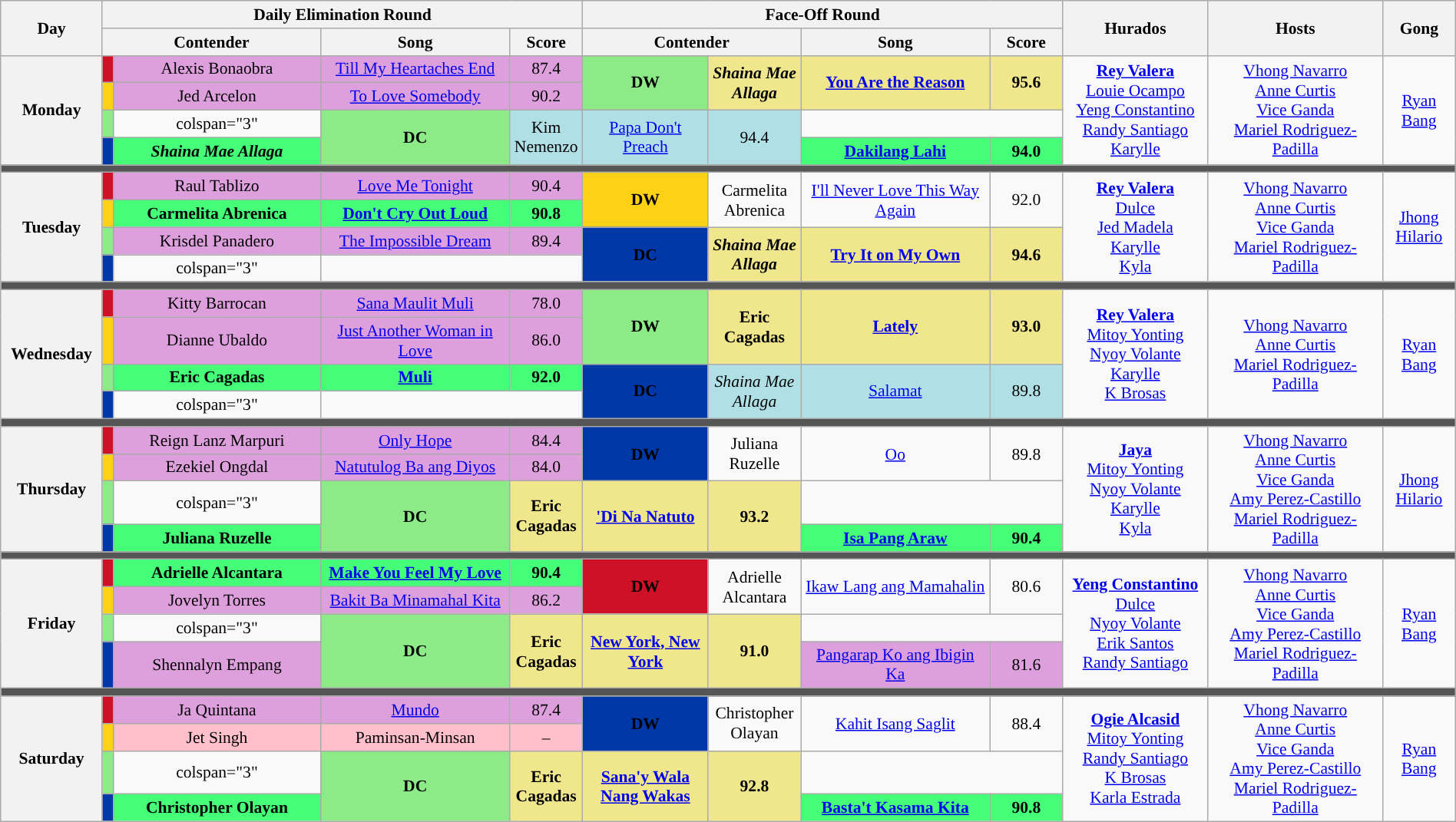<table class="wikitable mw-collapsible mw-collapsed" style="text-align:center; font-size:90%; width:100%;">
<tr>
<th rowspan="2" width="07%">Day</th>
<th colspan="4">Daily Elimination Round</th>
<th colspan="4">Face-Off Round</th>
<th rowspan="2" width="10%">Hurados</th>
<th rowspan="2" width="12%">Hosts</th>
<th rowspan="2" width="05%">Gong</th>
</tr>
<tr>
<th width="15%"  colspan=2>Contender</th>
<th width="13%">Song</th>
<th width="05%">Score</th>
<th width="15%"  colspan=2>Contender</th>
<th width="13%">Song</th>
<th width="05%">Score</th>
</tr>
<tr>
<th rowspan="4">Monday<br><small></small></th>
<th style="background-color:#CE1126;"></th>
<td style="background:Plum;">Alexis Bonaobra</td>
<td style="background:Plum;"><a href='#'>Till My Heartaches End</a></td>
<td style="background:Plum;">87.4</td>
<th rowspan="2" style="background-color:#8deb87;">DW</th>
<td rowspan="2" style="background:Khaki;"><strong><em>Shaina Mae Allaga</em></strong></td>
<td rowspan="2" style="background:Khaki;"><strong><a href='#'>You Are the Reason</a></strong></td>
<td rowspan="2" style="background:Khaki;"><strong>95.6</strong></td>
<td rowspan="4"><strong><a href='#'>Rey Valera</a></strong><br><a href='#'>Louie Ocampo</a><br><a href='#'>Yeng Constantino</a><br><a href='#'>Randy Santiago</a><br><a href='#'>Karylle</a></td>
<td rowspan="4"><a href='#'>Vhong Navarro</a><br><a href='#'>Anne Curtis</a><br><a href='#'>Vice Ganda</a><br><a href='#'>Mariel Rodriguez-Padilla</a></td>
<td rowspan="4"><a href='#'>Ryan Bang</a></td>
</tr>
<tr>
<th style="background-color:#FCD116;"></th>
<td style="background:Plum;">Jed Arcelon</td>
<td style="background:Plum;"><a href='#'>To Love Somebody</a></td>
<td style="background:Plum;">90.2</td>
</tr>
<tr>
<th style="background-color:#8deb87;"></th>
<td>colspan="3" </td>
<th rowspan="2" style="background-color:#8deb87;">DC</th>
<td rowspan="2" style="background:#B0E0E6">Kim Nemenzo</td>
<td rowspan="2" style="background:#B0E0E6"><a href='#'>Papa Don't Preach</a></td>
<td rowspan="2" style="background:#B0E0E6">94.4</td>
</tr>
<tr>
<th style="background-color:#0038A8;"></th>
<td style="background:#44ff77;"><strong><em>Shaina Mae Allaga</em></strong></td>
<td style="background:#44ff77;"><strong><a href='#'>Dakilang Lahi</a></strong></td>
<td style="background:#44ff77;"><strong>94.0</strong></td>
</tr>
<tr>
<th colspan="12" style="background:#555;"></th>
</tr>
<tr>
<th rowspan="4">Tuesday<br><small></small></th>
<th style="background-color:#CE1126;"></th>
<td style="background:Plum;">Raul Tablizo</td>
<td style="background:Plum;"><a href='#'>Love Me Tonight</a></td>
<td style="background:Plum;">90.4</td>
<th rowspan="2" style="background-color:#FCD116;">DW</th>
<td rowspan="2">Carmelita Abrenica</td>
<td rowspan="2"><a href='#'>I'll Never Love This Way Again</a></td>
<td rowspan="2">92.0</td>
<td rowspan="4"><strong><a href='#'>Rey Valera</a></strong><br><a href='#'>Dulce</a><br><a href='#'>Jed Madela</a><br><a href='#'>Karylle</a><br><a href='#'>Kyla</a></td>
<td rowspan="4"><a href='#'>Vhong Navarro</a><br><a href='#'>Anne Curtis</a><br><a href='#'>Vice Ganda</a><br><a href='#'>Mariel Rodriguez-Padilla</a></td>
<td rowspan="4"><a href='#'>Jhong Hilario</a></td>
</tr>
<tr>
<th style="background-color:#FCD116;"></th>
<td style="background:#44ff77;"><strong>Carmelita Abrenica</strong></td>
<td style="background:#44ff77;"><strong><a href='#'>Don't Cry Out Loud</a></strong></td>
<td style="background:#44ff77;"><strong>90.8</strong></td>
</tr>
<tr>
<th style="background-color:#8deb87;"></th>
<td style="background:Plum;">Krisdel Panadero</td>
<td style="background:Plum;"><a href='#'>The Impossible Dream</a></td>
<td style="background:Plum;">89.4</td>
<th rowspan="2" style="background-color:#0038A8;">DC</th>
<td rowspan="2" style="background:Khaki;"><strong><em>Shaina Mae Allaga</em></strong></td>
<td rowspan="2" style="background:Khaki;"><strong><a href='#'>Try It on My Own</a></strong></td>
<td rowspan="2" style="background:Khaki;"><strong>94.6</strong></td>
</tr>
<tr>
<th style="background-color:#0038A8;"></th>
<td>colspan="3" </td>
</tr>
<tr>
<th colspan="12" style="background:#555;"></th>
</tr>
<tr>
<th rowspan="4">Wednesday<br><small></small></th>
<th style="background-color:#CE1126;"></th>
<td style="background:Plum;">Kitty Barrocan</td>
<td style="background:Plum;"><a href='#'>Sana Maulit Muli</a></td>
<td style="background:Plum;">78.0</td>
<th rowspan="2" style="background-color:#8deb87;">DW</th>
<td rowspan="2" style="background:Khaki;"><strong>Eric Cagadas</strong></td>
<td rowspan="2" style="background:Khaki;"><strong><a href='#'>Lately</a></strong></td>
<td rowspan="2" style="background:Khaki;"><strong>93.0</strong></td>
<td rowspan="4"><strong><a href='#'>Rey Valera</a></strong><br><a href='#'>Mitoy Yonting</a><br><a href='#'>Nyoy Volante</a><br><a href='#'>Karylle</a><br><a href='#'>K Brosas</a></td>
<td rowspan="4"><a href='#'>Vhong Navarro</a><br><a href='#'>Anne Curtis</a><br><a href='#'>Mariel Rodriguez-Padilla</a></td>
<td rowspan="4"><a href='#'>Ryan Bang</a></td>
</tr>
<tr>
<th style="background-color:#FCD116;"></th>
<td style="background:Plum;">Dianne Ubaldo</td>
<td style="background:Plum;"><a href='#'>Just Another Woman in Love</a></td>
<td style="background:Plum;">86.0</td>
</tr>
<tr>
<th style="background-color:#8deb87;"></th>
<td style="background:#44ff77;"><strong>Eric Cagadas</strong></td>
<td style="background:#44ff77;"><strong><a href='#'>Muli</a></strong></td>
<td style="background:#44ff77;"><strong>92.0</strong></td>
<th rowspan="2" style="background-color:#0038A8;">DC</th>
<td rowspan="2" style="background:#B0E0E6"><em>Shaina Mae Allaga</em></td>
<td rowspan="2" style="background:#B0E0E6"><a href='#'>Salamat</a></td>
<td rowspan="2" style="background:#B0E0E6">89.8</td>
</tr>
<tr>
<th style="background-color:#0038A8;"></th>
<td>colspan="3" </td>
</tr>
<tr>
<th colspan="12" style="background:#555;"></th>
</tr>
<tr>
<th rowspan="4">Thursday<br><small></small></th>
<th style="background-color:#CE1126;"></th>
<td style="background:Plum;">Reign Lanz Marpuri</td>
<td style="background:Plum;"><a href='#'>Only Hope</a></td>
<td style="background:Plum;">84.4</td>
<th rowspan="2" style="background-color:#0038A8;">DW</th>
<td rowspan="2">Juliana Ruzelle</td>
<td rowspan="2"><a href='#'>Oo</a></td>
<td rowspan="2">89.8</td>
<td rowspan="4"><strong><a href='#'>Jaya</a></strong><br><a href='#'>Mitoy Yonting</a><br><a href='#'>Nyoy Volante</a><br><a href='#'>Karylle</a><br><a href='#'>Kyla</a></td>
<td rowspan="4"><a href='#'>Vhong Navarro</a><br><a href='#'>Anne Curtis</a><br><a href='#'>Vice Ganda</a><br><a href='#'>Amy Perez-Castillo</a><br><a href='#'>Mariel Rodriguez-Padilla</a></td>
<td rowspan="4"><a href='#'>Jhong Hilario</a></td>
</tr>
<tr>
<th style="background-color:#FCD116;"></th>
<td style="background:Plum;">Ezekiel Ongdal</td>
<td style="background:Plum;"><a href='#'>Natutulog Ba ang Diyos</a></td>
<td style="background:Plum;">84.0</td>
</tr>
<tr>
<th style="background-color:#8deb87;"></th>
<td>colspan="3" </td>
<th rowspan="2" style="background-color:#8deb87;">DC</th>
<td rowspan="2" style="background:Khaki;"><strong>Eric Cagadas</strong></td>
<td rowspan="2" style="background:Khaki;"><strong><a href='#'>'Di Na Natuto</a></strong></td>
<td rowspan="2" style="background:Khaki;"><strong>93.2</strong></td>
</tr>
<tr>
<th style="background-color:#0038A8;"></th>
<td style="background:#44ff77;"><strong>Juliana Ruzelle</strong></td>
<td style="background:#44ff77;"><strong><a href='#'>Isa Pang Araw</a></strong></td>
<td style="background:#44ff77;"><strong>90.4</strong></td>
</tr>
<tr>
<th colspan="12" style="background:#555;"></th>
</tr>
<tr>
<th rowspan="4">Friday<br><small></small></th>
<th style="background-color:#CE1126;"></th>
<td style="background:#44ff77;"><strong>Adrielle Alcantara</strong></td>
<td style="background:#44ff77;"><strong><a href='#'>Make You Feel My Love</a></strong></td>
<td style="background:#44ff77;"><strong>90.4</strong></td>
<th rowspan="2" style="background-color:#CE1126;">DW</th>
<td rowspan="2">Adrielle Alcantara</td>
<td rowspan="2"><a href='#'>Ikaw Lang ang Mamahalin</a></td>
<td rowspan="2">80.6</td>
<td rowspan="4"><strong><a href='#'>Yeng Constantino</a></strong><br><a href='#'>Dulce</a><br><a href='#'>Nyoy Volante</a><br><a href='#'>Erik Santos</a><br><a href='#'>Randy Santiago</a></td>
<td rowspan="4"><a href='#'>Vhong Navarro</a><br><a href='#'>Anne Curtis</a><br><a href='#'>Vice Ganda</a><br><a href='#'>Amy Perez-Castillo</a><br><a href='#'>Mariel Rodriguez-Padilla</a></td>
<td rowspan="4"><a href='#'>Ryan Bang</a></td>
</tr>
<tr>
<th style="background-color:#FCD116;"></th>
<td style="background:Plum;">Jovelyn Torres</td>
<td style="background:Plum;"><a href='#'>Bakit Ba Minamahal Kita</a></td>
<td style="background:Plum;">86.2</td>
</tr>
<tr>
<th style="background-color:#8deb87;"></th>
<td>colspan="3" </td>
<th rowspan="2" style="background-color:#8deb87;">DC</th>
<td rowspan="2" style="background:Khaki;"><strong>Eric Cagadas</strong></td>
<td rowspan="2" style="background:Khaki;"><strong><a href='#'>New York, New York</a></strong></td>
<td rowspan="2" style="background:Khaki;"><strong>91.0</strong></td>
</tr>
<tr>
<th style="background-color:#0038A8;"></th>
<td style="background:Plum;">Shennalyn Empang</td>
<td style="background:Plum;"><a href='#'>Pangarap Ko ang Ibigin Ka</a></td>
<td style="background:Plum;">81.6</td>
</tr>
<tr>
<th colspan="12" style="background:#555;"></th>
</tr>
<tr>
<th rowspan="4">Saturday<br><small></small></th>
<th style="background-color:#CE1126;"></th>
<td style="background:Plum;">Ja Quintana</td>
<td style="background:Plum;"><a href='#'>Mundo</a></td>
<td style="background:Plum;">87.4</td>
<th rowspan="2" style="background-color:#0038A8;">DW</th>
<td rowspan="2">Christopher Olayan</td>
<td rowspan="2"><a href='#'>Kahit Isang Saglit</a></td>
<td rowspan="2">88.4</td>
<td rowspan="4"><strong><a href='#'>Ogie Alcasid</a></strong><br><a href='#'>Mitoy Yonting</a><br><a href='#'>Randy Santiago</a><br><a href='#'>K Brosas</a><br><a href='#'>Karla Estrada</a></td>
<td rowspan="4"><a href='#'>Vhong Navarro</a><br><a href='#'>Anne Curtis</a><br><a href='#'>Vice Ganda</a><br><a href='#'>Amy Perez-Castillo</a><br><a href='#'>Mariel Rodriguez-Padilla</a></td>
<td rowspan="4"><a href='#'>Ryan Bang</a></td>
</tr>
<tr>
<th style="background-color:#FCD116;"></th>
<td style="background:pink;">Jet Singh</td>
<td style="background:pink;">Paminsan-Minsan</td>
<td style="background:pink;">–</td>
</tr>
<tr>
<th style="background-color:#8deb87;"></th>
<td>colspan="3" </td>
<th rowspan="2" style="background-color:#8deb87;">DC</th>
<td rowspan="2" style="background:Khaki;"><strong>Eric Cagadas</strong></td>
<td rowspan="2" style="background:Khaki;"><strong><a href='#'>Sana'y Wala Nang Wakas</a></strong></td>
<td rowspan="2" style="background:Khaki;"><strong>92.8</strong></td>
</tr>
<tr>
<th style="background-color:#0038A8;"></th>
<td style="background:#44ff77;"><strong>Christopher Olayan</strong></td>
<td style="background:#44ff77;"><strong><a href='#'>Basta't Kasama Kita</a></strong></td>
<td style="background:#44ff77;"><strong>90.8</strong></td>
</tr>
</table>
